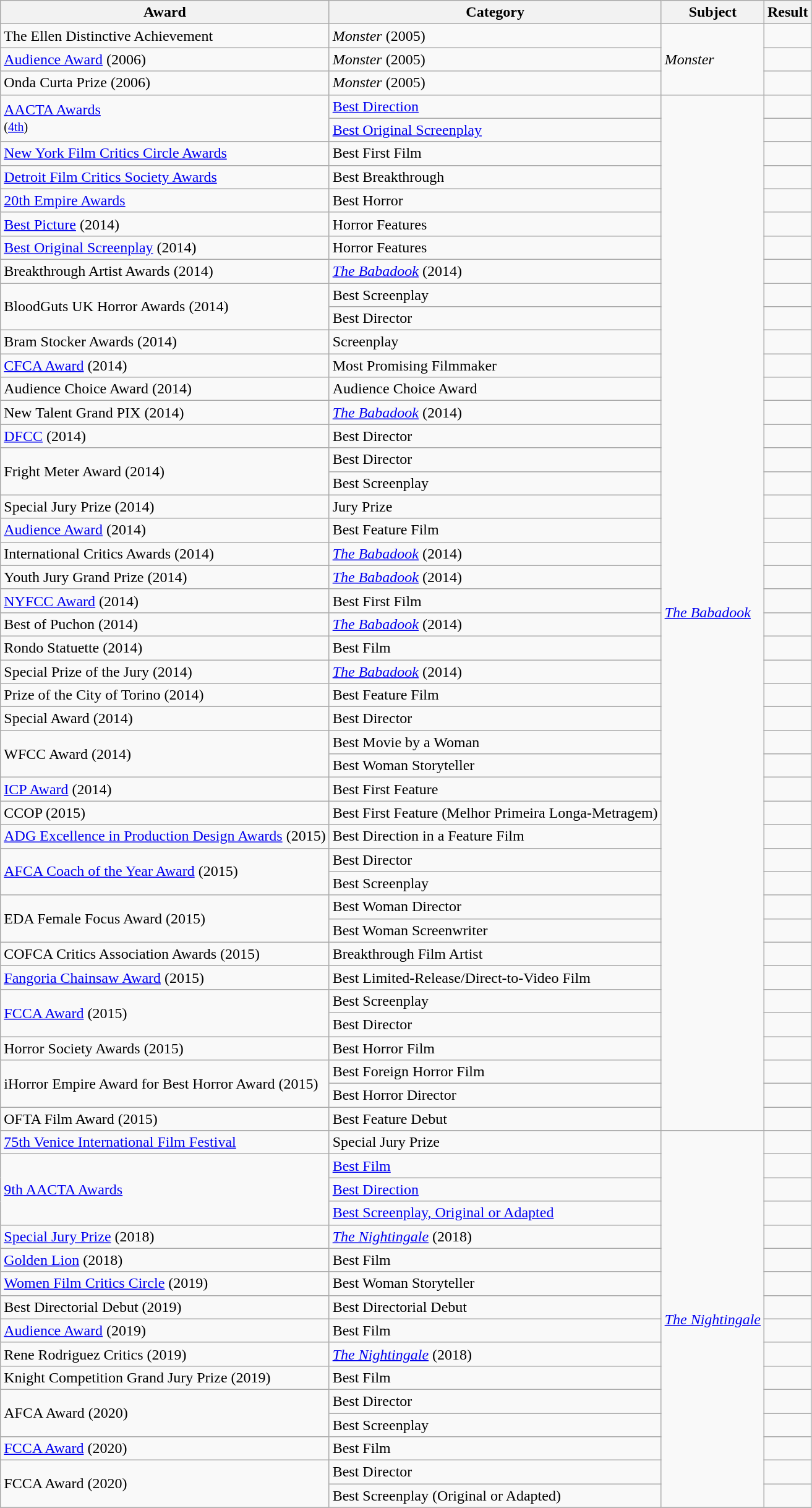<table class="wikitable">
<tr>
<th>Award</th>
<th>Category</th>
<th>Subject</th>
<th>Result</th>
</tr>
<tr>
<td>The Ellen Distinctive Achievement</td>
<td><em>Monster</em> (2005)</td>
<td rowspan="3"><em>Monster</em></td>
<td></td>
</tr>
<tr>
<td><a href='#'>Audience Award</a> (2006)</td>
<td><em>Monster</em> (2005)</td>
<td></td>
</tr>
<tr>
<td>Onda Curta Prize (2006)</td>
<td><em>Monster</em> (2005)</td>
<td></td>
</tr>
<tr>
<td rowspan="2"><a href='#'>AACTA Awards</a><br><small>(<a href='#'>4th</a>)</small></td>
<td><a href='#'>Best Direction</a></td>
<td rowspan="44"><em><a href='#'>The Babadook</a></em></td>
<td></td>
</tr>
<tr>
<td><a href='#'>Best Original Screenplay</a></td>
<td></td>
</tr>
<tr>
<td><a href='#'>New York Film Critics Circle Awards</a></td>
<td>Best First Film</td>
<td></td>
</tr>
<tr>
<td><a href='#'>Detroit Film Critics Society Awards</a></td>
<td>Best Breakthrough</td>
<td></td>
</tr>
<tr>
<td><a href='#'>20th Empire Awards</a></td>
<td>Best Horror</td>
<td></td>
</tr>
<tr>
<td><a href='#'>Best Picture</a> (2014)</td>
<td>Horror Features</td>
<td></td>
</tr>
<tr>
<td><a href='#'>Best Original Screenplay</a> (2014)</td>
<td>Horror Features</td>
<td></td>
</tr>
<tr>
<td>Breakthrough Artist Awards (2014)</td>
<td><em><a href='#'>The Babadook</a></em> (2014)</td>
<td></td>
</tr>
<tr>
<td rowspan="2">BloodGuts UK Horror Awards (2014)</td>
<td>Best Screenplay</td>
<td></td>
</tr>
<tr>
<td>Best Director</td>
<td></td>
</tr>
<tr>
<td>Bram Stocker Awards (2014)</td>
<td>Screenplay</td>
<td></td>
</tr>
<tr>
<td><a href='#'>CFCA Award</a> (2014)</td>
<td>Most Promising Filmmaker</td>
<td></td>
</tr>
<tr>
<td>Audience Choice Award (2014)</td>
<td>Audience Choice Award</td>
<td></td>
</tr>
<tr>
<td>New Talent Grand PIX (2014)</td>
<td><em><a href='#'>The Babadook</a></em> (2014)</td>
<td></td>
</tr>
<tr>
<td><a href='#'>DFCC</a> (2014)</td>
<td>Best Director</td>
<td></td>
</tr>
<tr>
<td rowspan="2">Fright Meter Award (2014)</td>
<td>Best Director</td>
<td></td>
</tr>
<tr>
<td>Best Screenplay</td>
<td></td>
</tr>
<tr>
<td>Special Jury Prize (2014)</td>
<td>Jury Prize</td>
<td></td>
</tr>
<tr>
<td><a href='#'>Audience Award</a> (2014)</td>
<td>Best Feature Film</td>
<td></td>
</tr>
<tr>
<td>International Critics Awards (2014)</td>
<td><em><a href='#'>The Babadook</a></em> (2014)</td>
<td></td>
</tr>
<tr>
<td>Youth Jury Grand Prize (2014)</td>
<td><em><a href='#'>The Babadook</a></em> (2014)</td>
<td></td>
</tr>
<tr>
<td><a href='#'>NYFCC Award</a> (2014)</td>
<td>Best First Film</td>
<td></td>
</tr>
<tr>
<td>Best of Puchon (2014)</td>
<td><em><a href='#'>The Babadook</a></em> (2014)</td>
<td></td>
</tr>
<tr>
<td>Rondo Statuette (2014)</td>
<td>Best Film</td>
<td></td>
</tr>
<tr>
<td>Special Prize of the Jury (2014)</td>
<td><em><a href='#'>The Babadook</a></em> (2014)</td>
<td></td>
</tr>
<tr>
<td>Prize of the City of Torino (2014)</td>
<td>Best Feature Film</td>
<td></td>
</tr>
<tr>
<td>Special Award (2014)</td>
<td>Best Director</td>
<td></td>
</tr>
<tr>
<td rowspan="2">WFCC Award (2014)</td>
<td>Best Movie by a Woman</td>
<td></td>
</tr>
<tr>
<td>Best Woman Storyteller</td>
<td></td>
</tr>
<tr>
<td><a href='#'>ICP Award</a> (2014)</td>
<td>Best First Feature</td>
<td></td>
</tr>
<tr>
<td>CCOP (2015)</td>
<td>Best First Feature (Melhor Primeira Longa-Metragem)</td>
<td></td>
</tr>
<tr>
<td><a href='#'>ADG Excellence in Production Design Awards</a> (2015)</td>
<td>Best Direction in a Feature Film</td>
<td></td>
</tr>
<tr>
<td rowspan="2"><a href='#'>AFCA Coach of the Year Award</a> (2015)</td>
<td>Best Director</td>
<td></td>
</tr>
<tr>
<td>Best Screenplay</td>
<td></td>
</tr>
<tr>
<td rowspan="2">EDA Female Focus Award (2015)</td>
<td>Best Woman Director</td>
<td></td>
</tr>
<tr>
<td>Best Woman Screenwriter</td>
<td></td>
</tr>
<tr>
<td>COFCA Critics Association Awards (2015)</td>
<td>Breakthrough Film Artist</td>
<td></td>
</tr>
<tr>
<td><a href='#'>Fangoria Chainsaw Award</a> (2015)</td>
<td>Best Limited-Release/Direct-to-Video Film</td>
<td></td>
</tr>
<tr>
<td rowspan="2"><a href='#'>FCCA Award</a> (2015)</td>
<td>Best Screenplay</td>
<td></td>
</tr>
<tr>
<td>Best Director</td>
<td></td>
</tr>
<tr>
<td>Horror Society Awards (2015)</td>
<td>Best Horror Film</td>
<td></td>
</tr>
<tr>
<td rowspan="2">iHorror Empire Award for Best Horror Award (2015)</td>
<td>Best Foreign Horror Film</td>
<td></td>
</tr>
<tr>
<td>Best Horror Director</td>
<td></td>
</tr>
<tr>
<td>OFTA Film Award (2015)</td>
<td>Best Feature Debut</td>
<td></td>
</tr>
<tr>
<td><a href='#'>75th Venice International Film Festival</a></td>
<td>Special Jury Prize</td>
<td rowspan="16"><em><a href='#'>The Nightingale</a></em></td>
<td></td>
</tr>
<tr>
<td rowspan="3"><a href='#'>9th AACTA Awards</a></td>
<td><a href='#'>Best Film</a></td>
<td></td>
</tr>
<tr>
<td><a href='#'>Best Direction</a></td>
<td></td>
</tr>
<tr>
<td><a href='#'>Best Screenplay, Original or Adapted</a></td>
<td></td>
</tr>
<tr>
<td><a href='#'>Special Jury Prize</a> (2018)</td>
<td><em><a href='#'>The Nightingale</a></em> (2018)</td>
<td></td>
</tr>
<tr>
<td><a href='#'>Golden Lion</a> (2018)</td>
<td>Best Film</td>
<td></td>
</tr>
<tr>
<td><a href='#'>Women Film Critics Circle</a> (2019)</td>
<td>Best Woman Storyteller</td>
<td></td>
</tr>
<tr>
<td>Best Directorial Debut (2019)</td>
<td>Best Directorial Debut</td>
<td></td>
</tr>
<tr>
<td><a href='#'>Audience Award</a> (2019)</td>
<td>Best Film</td>
<td></td>
</tr>
<tr>
<td>Rene Rodriguez Critics (2019)</td>
<td><em><a href='#'>The Nightingale</a></em> (2018)</td>
<td></td>
</tr>
<tr>
<td>Knight Competition Grand Jury Prize (2019)</td>
<td>Best Film</td>
<td></td>
</tr>
<tr>
<td rowspan="2">AFCA Award (2020)</td>
<td>Best Director</td>
<td></td>
</tr>
<tr>
<td>Best Screenplay</td>
<td></td>
</tr>
<tr>
<td><a href='#'>FCCA Award</a> (2020)</td>
<td>Best Film</td>
<td></td>
</tr>
<tr>
<td rowspan="2">FCCA Award (2020)</td>
<td>Best Director</td>
<td></td>
</tr>
<tr>
<td>Best Screenplay (Original or Adapted)</td>
<td></td>
</tr>
<tr>
</tr>
</table>
